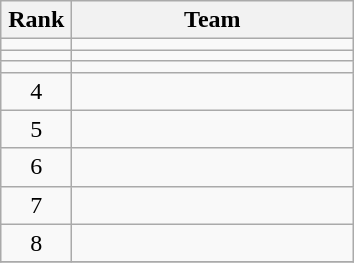<table class="wikitable" style="text-align:center;">
<tr>
<th width=40>Rank</th>
<th width=180>Team</th>
</tr>
<tr>
<td></td>
<td align=left></td>
</tr>
<tr>
<td></td>
<td align=left></td>
</tr>
<tr>
<td></td>
<td align=left></td>
</tr>
<tr>
<td>4</td>
<td align=left></td>
</tr>
<tr>
<td>5</td>
<td align=left></td>
</tr>
<tr>
<td>6</td>
<td align=left></td>
</tr>
<tr>
<td>7</td>
<td align=left></td>
</tr>
<tr>
<td>8</td>
<td align=left></td>
</tr>
<tr>
</tr>
</table>
